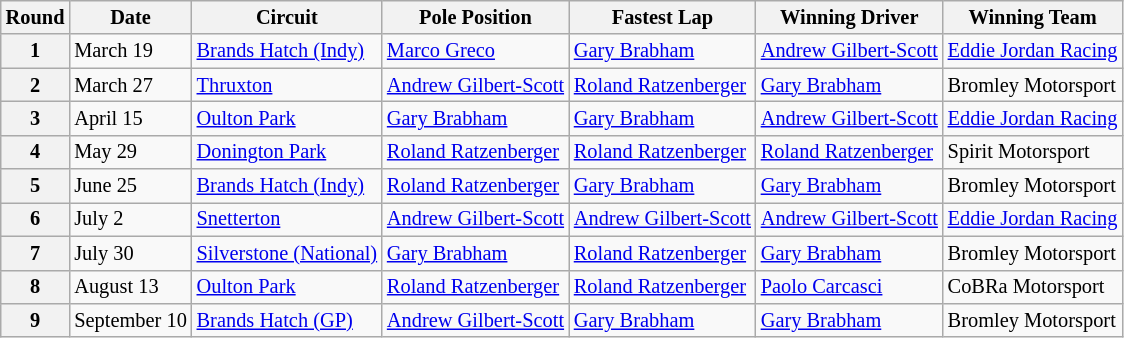<table class="wikitable" style="font-size: 85%;">
<tr>
<th>Round</th>
<th>Date</th>
<th>Circuit</th>
<th>Pole Position</th>
<th>Fastest Lap</th>
<th>Winning Driver</th>
<th>Winning Team</th>
</tr>
<tr>
<th>1</th>
<td>March 19</td>
<td> <a href='#'>Brands Hatch (Indy)</a></td>
<td> <a href='#'>Marco Greco</a></td>
<td> <a href='#'>Gary Brabham</a></td>
<td> <a href='#'>Andrew Gilbert-Scott</a></td>
<td><a href='#'>Eddie Jordan Racing</a></td>
</tr>
<tr>
<th>2</th>
<td>March 27</td>
<td> <a href='#'>Thruxton</a></td>
<td> <a href='#'>Andrew Gilbert-Scott</a></td>
<td> <a href='#'>Roland Ratzenberger</a></td>
<td> <a href='#'>Gary Brabham</a></td>
<td>Bromley Motorsport</td>
</tr>
<tr>
<th>3</th>
<td>April 15</td>
<td> <a href='#'>Oulton Park</a></td>
<td> <a href='#'>Gary Brabham</a></td>
<td> <a href='#'>Gary Brabham</a></td>
<td> <a href='#'>Andrew Gilbert-Scott</a></td>
<td><a href='#'>Eddie Jordan Racing</a></td>
</tr>
<tr>
<th>4</th>
<td>May 29</td>
<td> <a href='#'>Donington Park</a></td>
<td> <a href='#'>Roland Ratzenberger</a></td>
<td> <a href='#'>Roland Ratzenberger</a></td>
<td> <a href='#'>Roland Ratzenberger</a></td>
<td>Spirit Motorsport</td>
</tr>
<tr>
<th>5</th>
<td>June 25</td>
<td> <a href='#'>Brands Hatch (Indy)</a></td>
<td> <a href='#'>Roland Ratzenberger</a></td>
<td> <a href='#'>Gary Brabham</a></td>
<td> <a href='#'>Gary Brabham</a></td>
<td>Bromley Motorsport</td>
</tr>
<tr>
<th>6</th>
<td>July 2</td>
<td> <a href='#'>Snetterton</a></td>
<td> <a href='#'>Andrew Gilbert-Scott</a></td>
<td> <a href='#'>Andrew Gilbert-Scott</a></td>
<td> <a href='#'>Andrew Gilbert-Scott</a></td>
<td><a href='#'>Eddie Jordan Racing</a></td>
</tr>
<tr>
<th>7</th>
<td>July 30</td>
<td> <a href='#'>Silverstone (National)</a></td>
<td> <a href='#'>Gary Brabham</a></td>
<td> <a href='#'>Roland Ratzenberger</a></td>
<td> <a href='#'>Gary Brabham</a></td>
<td>Bromley Motorsport</td>
</tr>
<tr>
<th>8</th>
<td>August 13</td>
<td> <a href='#'>Oulton Park</a></td>
<td> <a href='#'>Roland Ratzenberger</a></td>
<td> <a href='#'>Roland Ratzenberger</a></td>
<td> <a href='#'>Paolo Carcasci</a></td>
<td>CoBRa Motorsport</td>
</tr>
<tr>
<th>9</th>
<td>September 10</td>
<td> <a href='#'>Brands Hatch (GP)</a></td>
<td> <a href='#'>Andrew Gilbert-Scott</a></td>
<td> <a href='#'>Gary Brabham</a></td>
<td> <a href='#'>Gary Brabham</a></td>
<td>Bromley Motorsport</td>
</tr>
</table>
